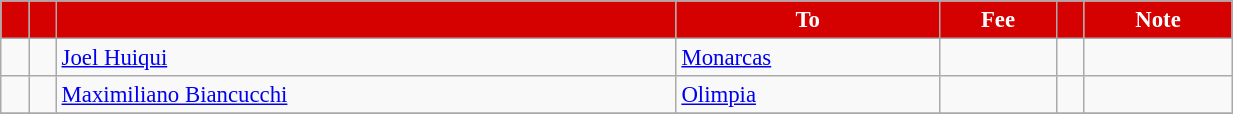<table class="wikitable sortable" style="width:65%; text-align:center; font-size:95%; text-align:left;">
<tr>
<th style="background: #d50000; color:white"></th>
<th style="background: #d50000; color:white"></th>
<th style="background: #d50000; color:white"></th>
<th style="background: #d50000; color:white">To</th>
<th style="background: #d50000; color:white">Fee</th>
<th style="background: #d50000; color:white"></th>
<th style="background: #d50000; color:white">Note</th>
</tr>
<tr>
<td></td>
<td></td>
<td><a href='#'>Joel Huiqui</a></td>
<td> <a href='#'>Monarcas</a></td>
<td></td>
<td></td>
<td></td>
</tr>
<tr>
<td></td>
<td></td>
<td><a href='#'>Maximiliano Biancucchi</a></td>
<td> <a href='#'>Olimpia</a></td>
<td></td>
<td></td>
<td></td>
</tr>
<tr>
</tr>
</table>
